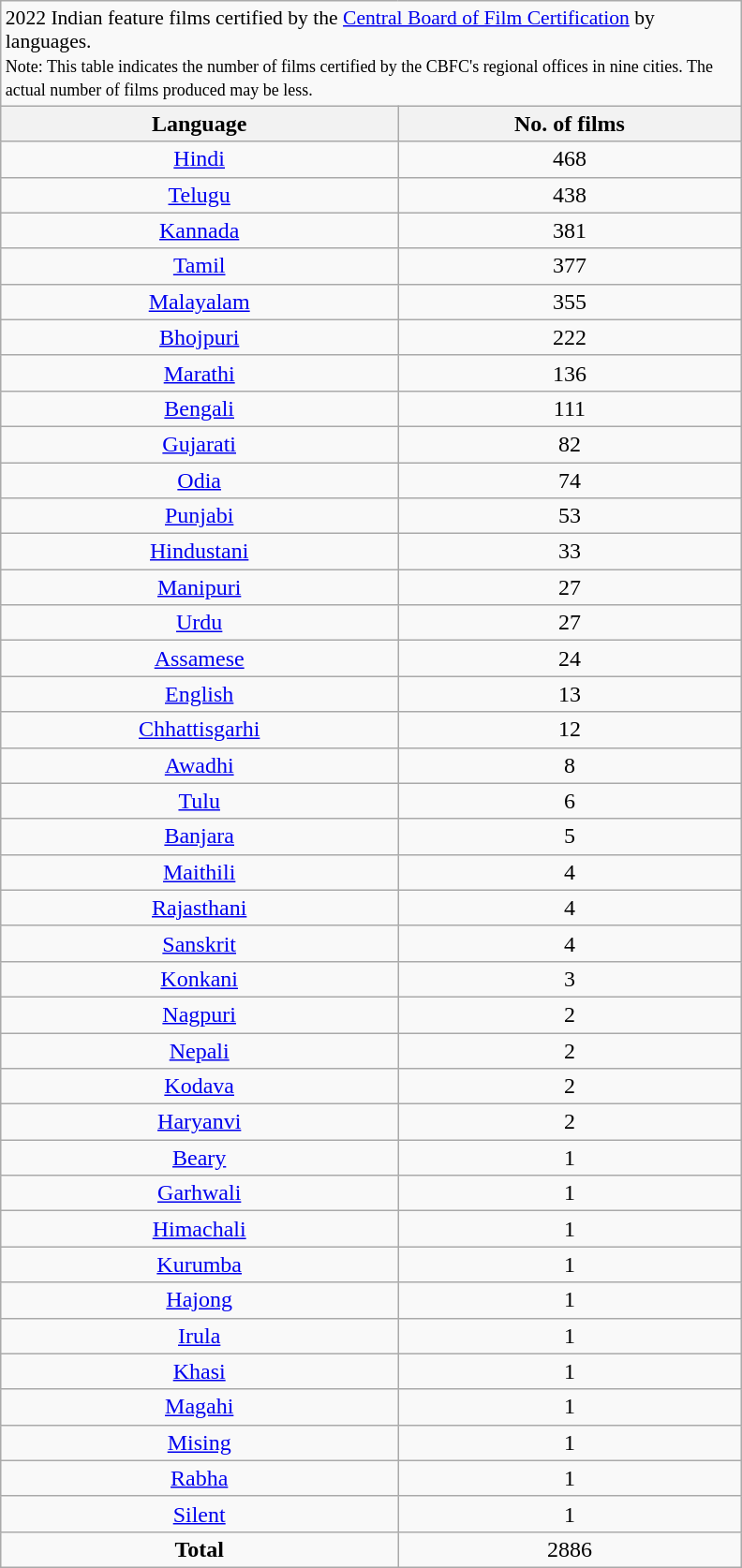<table class="wikitable" style="width:33em; text-align:center; margin-left:auto; margin-right:auto;">
<tr>
<td colspan="2" style="font-size:90%; text-align:left;">2022 Indian feature films certified by the <a href='#'>Central Board of Film Certification</a> by languages.<br><small>Note: This table indicates the number of films certified by the CBFC's regional offices in nine cities. The actual number of films produced may be less.</small></td>
</tr>
<tr>
<th>Language</th>
<th>No. of films</th>
</tr>
<tr>
<td><a href='#'>Hindi</a></td>
<td>468</td>
</tr>
<tr>
<td><a href='#'>Telugu</a></td>
<td>438</td>
</tr>
<tr>
<td><a href='#'>Kannada</a></td>
<td>381</td>
</tr>
<tr>
<td><a href='#'>Tamil</a></td>
<td>377</td>
</tr>
<tr>
<td><a href='#'>Malayalam</a></td>
<td>355</td>
</tr>
<tr>
<td><a href='#'>Bhojpuri</a></td>
<td>222</td>
</tr>
<tr>
<td><a href='#'>Marathi</a></td>
<td>136</td>
</tr>
<tr>
<td><a href='#'>Bengali</a></td>
<td>111</td>
</tr>
<tr>
<td><a href='#'>Gujarati</a></td>
<td>82</td>
</tr>
<tr>
<td><a href='#'>Odia</a></td>
<td>74</td>
</tr>
<tr>
<td><a href='#'>Punjabi</a></td>
<td>53</td>
</tr>
<tr>
<td><a href='#'>Hindustani</a></td>
<td>33</td>
</tr>
<tr>
<td><a href='#'>Manipuri</a></td>
<td>27</td>
</tr>
<tr>
<td><a href='#'>Urdu</a></td>
<td>27</td>
</tr>
<tr>
<td><a href='#'>Assamese</a></td>
<td>24</td>
</tr>
<tr>
<td><a href='#'>English</a></td>
<td>13</td>
</tr>
<tr>
<td><a href='#'>Chhattisgarhi</a></td>
<td>12</td>
</tr>
<tr>
<td><a href='#'>Awadhi</a></td>
<td>8</td>
</tr>
<tr>
<td><a href='#'>Tulu</a></td>
<td>6</td>
</tr>
<tr>
<td><a href='#'>Banjara</a></td>
<td>5</td>
</tr>
<tr>
<td><a href='#'>Maithili</a></td>
<td>4</td>
</tr>
<tr>
<td><a href='#'>Rajasthani</a></td>
<td>4</td>
</tr>
<tr>
<td><a href='#'>Sanskrit</a></td>
<td>4</td>
</tr>
<tr>
<td><a href='#'>Konkani</a></td>
<td>3</td>
</tr>
<tr>
<td><a href='#'>Nagpuri</a></td>
<td>2</td>
</tr>
<tr>
<td><a href='#'>Nepali</a></td>
<td>2</td>
</tr>
<tr>
<td><a href='#'>Kodava</a></td>
<td>2</td>
</tr>
<tr>
<td><a href='#'>Haryanvi</a></td>
<td>2</td>
</tr>
<tr>
<td><a href='#'>Beary</a></td>
<td>1</td>
</tr>
<tr>
<td><a href='#'>Garhwali</a></td>
<td>1</td>
</tr>
<tr>
<td><a href='#'>Himachali</a></td>
<td>1</td>
</tr>
<tr>
<td><a href='#'>Kurumba</a></td>
<td>1</td>
</tr>
<tr>
<td><a href='#'>Hajong</a></td>
<td>1</td>
</tr>
<tr>
<td><a href='#'>Irula</a></td>
<td>1</td>
</tr>
<tr>
<td><a href='#'>Khasi</a></td>
<td>1</td>
</tr>
<tr>
<td><a href='#'>Magahi</a></td>
<td>1</td>
</tr>
<tr>
<td><a href='#'>Mising</a></td>
<td>1</td>
</tr>
<tr>
<td><a href='#'>Rabha</a></td>
<td>1</td>
</tr>
<tr>
<td><a href='#'>Silent</a></td>
<td>1</td>
</tr>
<tr>
<td><strong>Total</strong></td>
<td>2886</td>
</tr>
</table>
